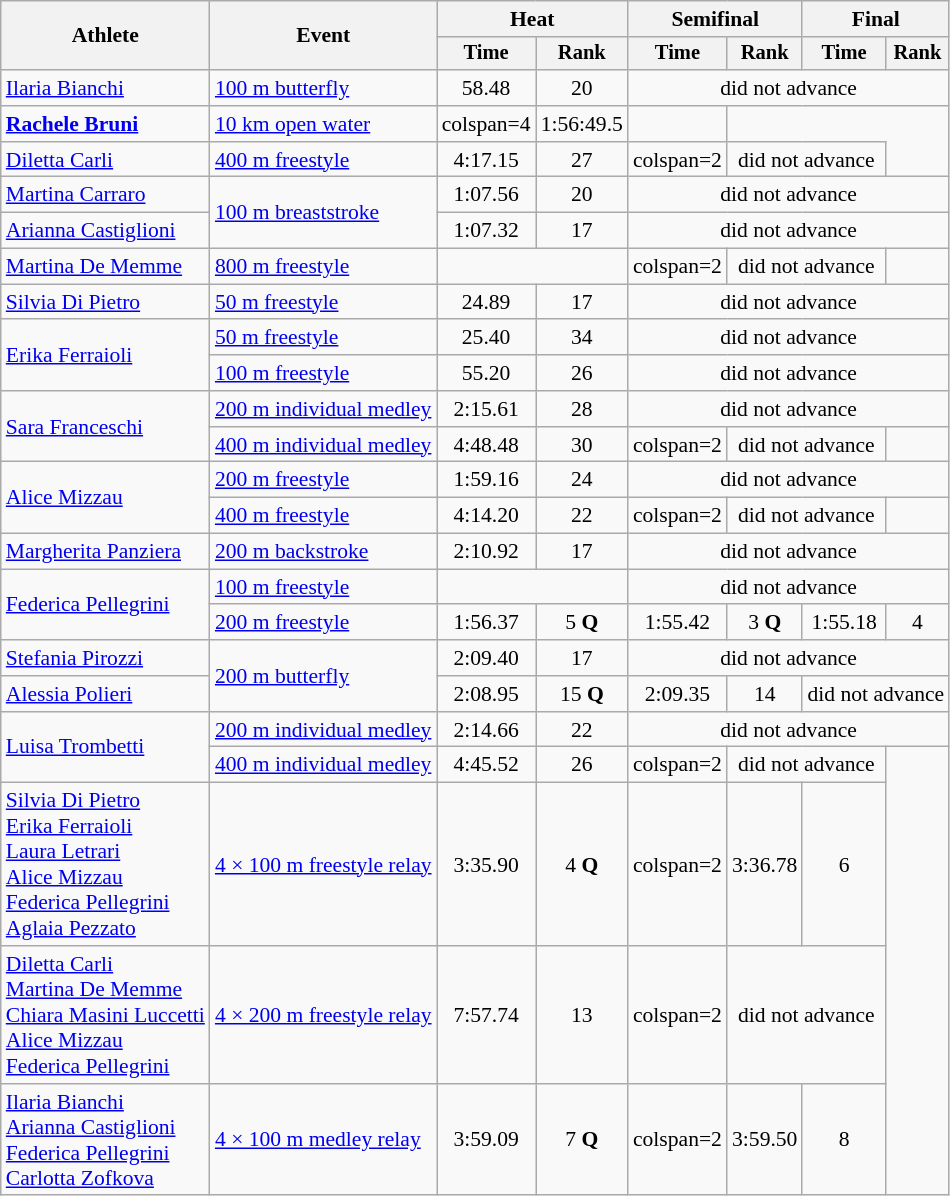<table class=wikitable style="font-size:90%">
<tr>
<th rowspan="2">Athlete</th>
<th rowspan="2">Event</th>
<th colspan="2">Heat</th>
<th colspan="2">Semifinal</th>
<th colspan="2">Final</th>
</tr>
<tr style="font-size:95%">
<th>Time</th>
<th>Rank</th>
<th>Time</th>
<th>Rank</th>
<th>Time</th>
<th>Rank</th>
</tr>
<tr align=center>
<td align=left><a href='#'>Ilaria Bianchi</a></td>
<td align=left><a href='#'>100 m butterfly</a></td>
<td>58.48</td>
<td>20</td>
<td colspan=4>did not advance</td>
</tr>
<tr align=center>
<td align=left><strong><a href='#'>Rachele Bruni</a></strong></td>
<td align=left><a href='#'>10 km open water</a></td>
<td>colspan=4 </td>
<td>1:56:49.5</td>
<td></td>
</tr>
<tr align=center>
<td align=left><a href='#'>Diletta Carli</a></td>
<td align=left><a href='#'>400 m freestyle</a></td>
<td>4:17.15</td>
<td>27</td>
<td>colspan=2 </td>
<td colspan=2>did not advance</td>
</tr>
<tr align=center>
<td align=left><a href='#'>Martina Carraro</a></td>
<td align=left rowspan=2><a href='#'>100 m breaststroke</a></td>
<td>1:07.56</td>
<td>20</td>
<td colspan=4>did not advance</td>
</tr>
<tr align=center>
<td align=left><a href='#'>Arianna Castiglioni</a></td>
<td>1:07.32</td>
<td>17</td>
<td colspan=4>did not advance</td>
</tr>
<tr align=center>
<td align=left><a href='#'>Martina De Memme</a></td>
<td align=left><a href='#'>800 m freestyle</a></td>
<td colspan=2></td>
<td>colspan=2 </td>
<td colspan=2>did not advance</td>
</tr>
<tr align=center>
<td align=left><a href='#'>Silvia Di Pietro</a></td>
<td align=left><a href='#'>50 m freestyle</a></td>
<td>24.89</td>
<td>17</td>
<td colspan=4>did not advance</td>
</tr>
<tr align=center>
<td align=left rowspan=2><a href='#'>Erika Ferraioli</a></td>
<td align=left><a href='#'>50 m freestyle</a></td>
<td>25.40</td>
<td>34</td>
<td colspan=4>did not advance</td>
</tr>
<tr align=center>
<td align=left><a href='#'>100 m freestyle</a></td>
<td>55.20</td>
<td>26</td>
<td colspan=4>did not advance</td>
</tr>
<tr align=center>
<td align=left rowspan=2><a href='#'>Sara Franceschi</a></td>
<td align=left><a href='#'>200 m individual medley</a></td>
<td>2:15.61</td>
<td>28</td>
<td colspan=4>did not advance</td>
</tr>
<tr align=center>
<td align=left><a href='#'>400 m individual medley</a></td>
<td>4:48.48</td>
<td>30</td>
<td>colspan=2 </td>
<td colspan=2>did not advance</td>
</tr>
<tr align=center>
<td align=left rowspan=2><a href='#'>Alice Mizzau</a></td>
<td align=left><a href='#'>200 m freestyle</a></td>
<td>1:59.16</td>
<td>24</td>
<td colspan=4>did not advance</td>
</tr>
<tr align=center>
<td align=left><a href='#'>400 m freestyle</a></td>
<td>4:14.20</td>
<td>22</td>
<td>colspan=2 </td>
<td colspan=2>did not advance</td>
</tr>
<tr align=center>
<td align=left><a href='#'>Margherita Panziera</a></td>
<td align=left><a href='#'>200 m backstroke</a></td>
<td>2:10.92</td>
<td>17</td>
<td colspan=4>did not advance</td>
</tr>
<tr align=center>
<td align=left rowspan=2><a href='#'>Federica Pellegrini</a></td>
<td align=left><a href='#'>100 m freestyle</a></td>
<td colspan=2></td>
<td colspan=4>did not advance</td>
</tr>
<tr align=center>
<td align=left><a href='#'>200 m freestyle</a></td>
<td>1:56.37</td>
<td>5 <strong>Q</strong></td>
<td>1:55.42</td>
<td>3 <strong>Q</strong></td>
<td>1:55.18</td>
<td>4</td>
</tr>
<tr align=center>
<td align=left><a href='#'>Stefania Pirozzi</a></td>
<td align=left rowspan=2><a href='#'>200 m butterfly</a></td>
<td>2:09.40</td>
<td>17</td>
<td colspan=4>did not advance</td>
</tr>
<tr align=center>
<td align=left><a href='#'>Alessia Polieri</a></td>
<td>2:08.95</td>
<td>15 <strong>Q</strong></td>
<td>2:09.35</td>
<td>14</td>
<td colspan=2>did not advance</td>
</tr>
<tr align=center>
<td align=left rowspan=2><a href='#'>Luisa Trombetti</a></td>
<td align=left><a href='#'>200 m individual medley</a></td>
<td>2:14.66</td>
<td>22</td>
<td colspan=4>did not advance</td>
</tr>
<tr align=center>
<td align=left><a href='#'>400 m individual medley</a></td>
<td>4:45.52</td>
<td>26</td>
<td>colspan=2 </td>
<td colspan=2>did not advance</td>
</tr>
<tr align=center>
<td align=left><a href='#'>Silvia Di Pietro</a><br><a href='#'>Erika Ferraioli</a><br><a href='#'>Laura Letrari</a><br><a href='#'>Alice Mizzau</a><br><a href='#'>Federica Pellegrini</a><br><a href='#'>Aglaia Pezzato</a></td>
<td align=left><a href='#'>4 × 100 m freestyle relay</a></td>
<td>3:35.90</td>
<td>4 <strong>Q</strong></td>
<td>colspan=2 </td>
<td>3:36.78</td>
<td>6</td>
</tr>
<tr align=center>
<td align=left><a href='#'>Diletta Carli</a><br><a href='#'>Martina De Memme</a><br><a href='#'>Chiara Masini Luccetti</a><br><a href='#'>Alice Mizzau</a><br><a href='#'>Federica Pellegrini</a></td>
<td align=left><a href='#'>4 × 200 m freestyle relay</a></td>
<td>7:57.74</td>
<td>13</td>
<td>colspan=2 </td>
<td colspan=2>did not advance</td>
</tr>
<tr align=center>
<td align=left><a href='#'>Ilaria Bianchi</a><br><a href='#'>Arianna Castiglioni</a><br><a href='#'>Federica Pellegrini</a><br><a href='#'>Carlotta Zofkova</a></td>
<td align=left><a href='#'>4 × 100 m medley relay</a></td>
<td>3:59.09</td>
<td>7 <strong>Q</strong></td>
<td>colspan=2 </td>
<td>3:59.50</td>
<td>8</td>
</tr>
</table>
